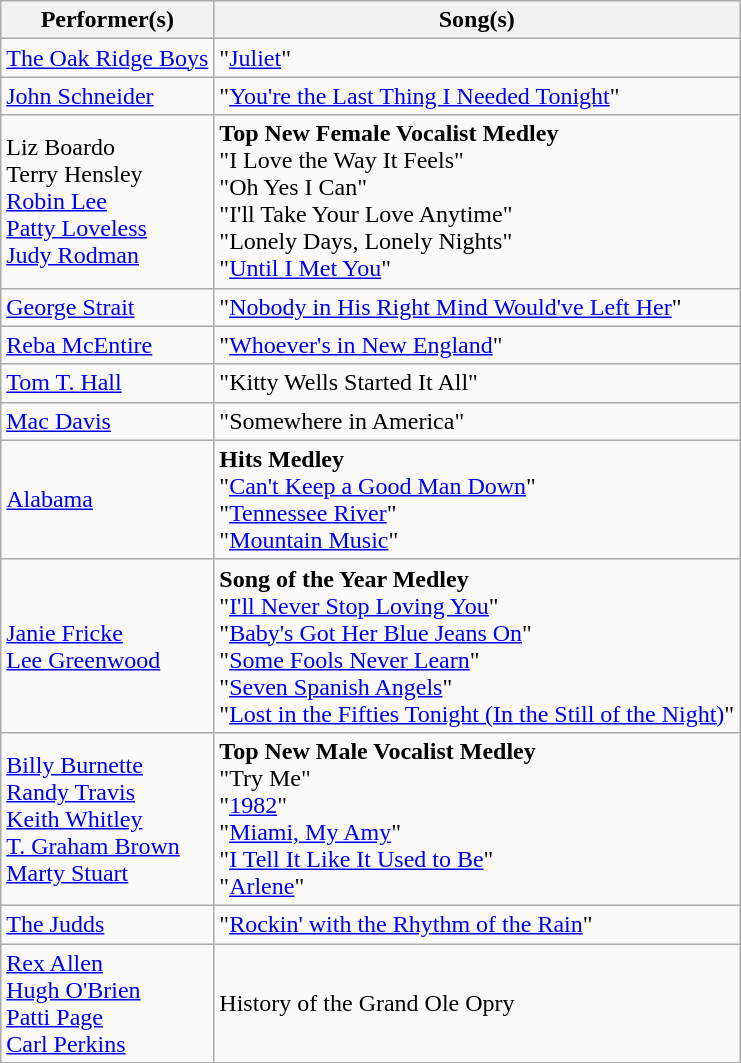<table class="wikitable">
<tr>
<th>Performer(s)</th>
<th>Song(s)</th>
</tr>
<tr>
<td><a href='#'>The Oak Ridge Boys</a></td>
<td>"<a href='#'>Juliet</a>"</td>
</tr>
<tr>
<td><a href='#'>John Schneider</a></td>
<td>"<a href='#'>You're the Last Thing I Needed Tonight</a>"</td>
</tr>
<tr>
<td>Liz Boardo<br>Terry Hensley<br><a href='#'>Robin Lee</a><br><a href='#'>Patty Loveless</a><br><a href='#'>Judy Rodman</a></td>
<td><strong>Top New Female Vocalist Medley</strong><br>"I Love the Way It Feels"<br>"Oh Yes I Can"<br>"I'll Take Your Love Anytime"<br>"Lonely Days, Lonely Nights"<br>"<a href='#'>Until I Met You</a>"</td>
</tr>
<tr>
<td><a href='#'>George Strait</a></td>
<td>"<a href='#'>Nobody in His Right Mind Would've Left Her</a>"</td>
</tr>
<tr>
<td><a href='#'>Reba McEntire</a></td>
<td>"<a href='#'>Whoever's in New England</a>"</td>
</tr>
<tr>
<td><a href='#'>Tom T. Hall</a></td>
<td>"Kitty Wells Started It All"</td>
</tr>
<tr>
<td><a href='#'>Mac Davis</a></td>
<td>"Somewhere in America"</td>
</tr>
<tr>
<td><a href='#'>Alabama</a></td>
<td><strong>Hits Medley</strong><br>"<a href='#'>Can't Keep a Good Man Down</a>"<br>"<a href='#'>Tennessee River</a>"<br>"<a href='#'>Mountain Music</a>"</td>
</tr>
<tr>
<td><a href='#'>Janie Fricke</a><br><a href='#'>Lee Greenwood</a></td>
<td><strong>Song of the Year Medley</strong><br>"<a href='#'>I'll Never Stop Loving You</a>"<br>"<a href='#'>Baby's Got Her Blue Jeans On</a>"<br>"<a href='#'>Some Fools Never Learn</a>"<br>"<a href='#'>Seven Spanish Angels</a>"<br>"<a href='#'>Lost in the Fifties Tonight (In the Still of the Night)</a>"</td>
</tr>
<tr>
<td><a href='#'>Billy Burnette</a><br><a href='#'>Randy Travis</a><br><a href='#'>Keith Whitley</a><br><a href='#'>T. Graham Brown</a><br><a href='#'>Marty Stuart</a></td>
<td><strong>Top New Male Vocalist Medley</strong><br>"Try Me"<br>"<a href='#'>1982</a>"<br>"<a href='#'>Miami, My Amy</a>"<br>"<a href='#'>I Tell It Like It Used to Be</a>"<br>"<a href='#'>Arlene</a>"</td>
</tr>
<tr>
<td><a href='#'>The Judds</a></td>
<td>"<a href='#'>Rockin' with the Rhythm of the Rain</a>"</td>
</tr>
<tr>
<td><a href='#'>Rex Allen</a><br><a href='#'>Hugh O'Brien</a><br><a href='#'>Patti Page</a><br><a href='#'>Carl Perkins</a></td>
<td>History of the Grand Ole Opry</td>
</tr>
</table>
